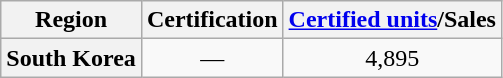<table class="wikitable plainrowheaders" style="text-align:center">
<tr>
<th>Region</th>
<th>Certification</th>
<th><a href='#'>Certified units</a>/Sales</th>
</tr>
<tr>
<th scope="row">South Korea</th>
<td align="center">—</td>
<td align="center">4,895</td>
</tr>
</table>
